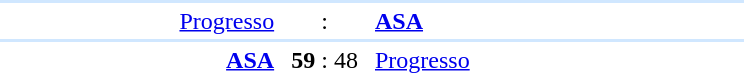<table style="text-align:center" width=500>
<tr>
<th width=30%></th>
<th width=10%></th>
<th width=30%></th>
<th width=10%></th>
</tr>
<tr align="left" bgcolor=#D0E7FF>
<td colspan=4></td>
</tr>
<tr>
<td align="right"><a href='#'>Progresso</a></td>
<td>:</td>
<td align=left><strong><a href='#'>ASA</a></strong></td>
</tr>
<tr align="left" bgcolor=#D0E7FF>
<td colspan=4></td>
</tr>
<tr>
<td align="right"><strong><a href='#'>ASA</a></strong></td>
<td><strong>59</strong> : 48</td>
<td align=left><a href='#'>Progresso</a></td>
</tr>
</table>
